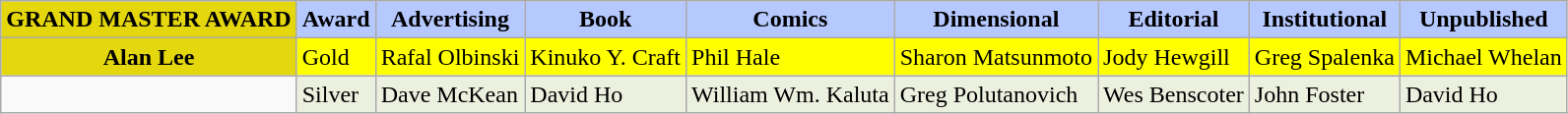<table class="wikitable">
<tr>
<th style="background:#e5d70e">GRAND MASTER AWARD</th>
<th style="background:#b6c9ff">Award</th>
<th style="background:#b6c9ff">Advertising</th>
<th style="background:#b6c9ff">Book</th>
<th style="background:#b6c9ff">Comics</th>
<th style="background:#b6c9ff">Dimensional</th>
<th style="background:#b6c9ff">Editorial</th>
<th style="background:#b6c9ff">Institutional</th>
<th style="background:#b6c9ff">Unpublished</th>
</tr>
<tr>
<td style="background:#e5d70e" align="center"><strong>Alan Lee</strong></td>
<td style="background:#ffff00">Gold</td>
<td style="background:#ffff00">Rafal Olbinski</td>
<td style="background:#ffff00">Kinuko Y. Craft</td>
<td style="background:#ffff00">Phil Hale</td>
<td style="background:#ffff00">Sharon Matsunmoto</td>
<td style="background:#ffff00">Jody Hewgill</td>
<td style="background:#ffff00">Greg Spalenka</td>
<td style="background:#ffff00">Michael Whelan</td>
</tr>
<tr>
<td></td>
<td style="background:#ecf0df">Silver</td>
<td style="background:#ecf0df">Dave McKean</td>
<td style="background:#ecf0df">David Ho</td>
<td style="background:#ecf0df">William Wm. Kaluta</td>
<td style="background:#ecf0df">Greg Polutanovich</td>
<td style="background:#ecf0df">Wes Benscoter</td>
<td style="background:#ecf0df">John Foster</td>
<td style="background:#ecf0df">David Ho</td>
</tr>
</table>
